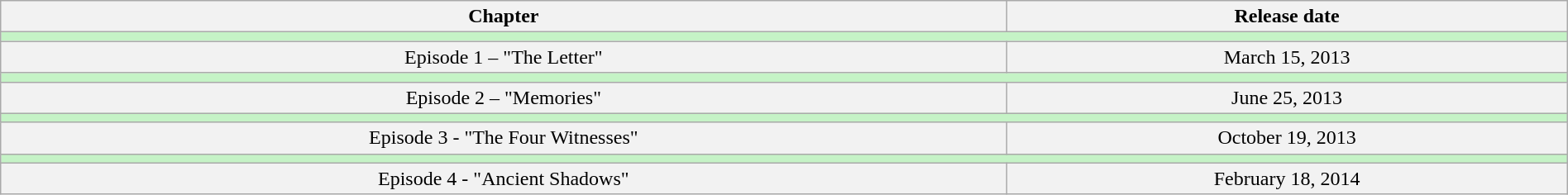<table class="wikitable" style="width:100%;">
<tr style="text-align: center;">
<th>Chapter</th>
<th>Release date</th>
</tr>
<tr>
<td colspan="2" style="background:#c5f3c6;"></td>
</tr>
<tr style="background:#f2f2f2; text-align:center;">
<td>Episode 1 – "The Letter"</td>
<td>March 15, 2013</td>
</tr>
<tr>
<td colspan="2" style="background:#c5f3c6;"></td>
</tr>
<tr style="background:#f2f2f2; text-align:center;">
<td>Episode 2 – "Memories"</td>
<td>June 25, 2013</td>
</tr>
<tr>
<td colspan="2" style="background:#c5f3c6;"></td>
</tr>
<tr style="background:#f2f2f2; text-align:center;">
<td>Episode 3 - "The Four Witnesses"</td>
<td>October 19, 2013</td>
</tr>
<tr>
<td colspan="2" style="background:#c5f3c6;"></td>
</tr>
<tr style="background:#f2f2f2; text-align:center;">
<td>Episode 4 - "Ancient Shadows"</td>
<td>February 18, 2014</td>
</tr>
</table>
